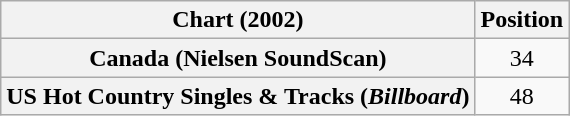<table class="wikitable plainrowheaders">
<tr>
<th>Chart (2002)</th>
<th>Position</th>
</tr>
<tr>
<th scope="row">Canada (Nielsen SoundScan)</th>
<td align="center">34</td>
</tr>
<tr>
<th scope="row">US Hot Country Singles & Tracks (<em>Billboard</em>)</th>
<td align="center">48</td>
</tr>
</table>
